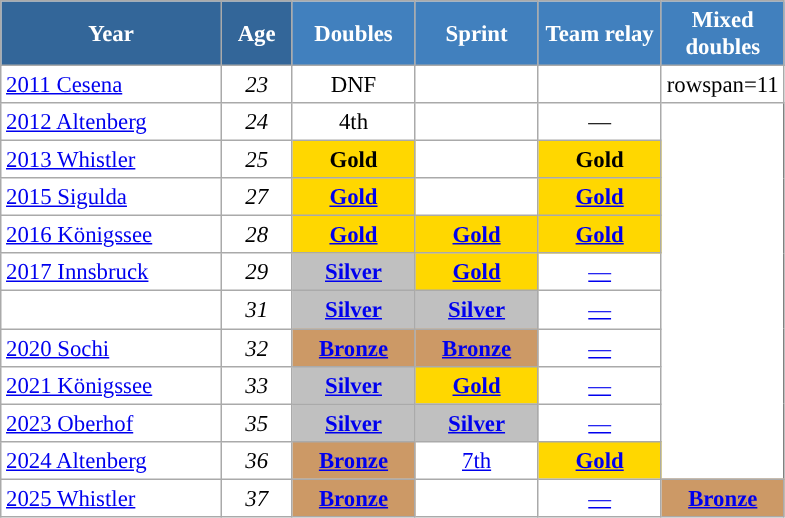<table class="wikitable" style="font-size:95%; text-align:center; border:grey solid 1px; border-collapse:collapse; background:#ffffff;">
<tr>
<th style="background-color:#369; color:white; width:140px;">Year</th>
<th style="background-color:#369; color:white; width:40px;">Age</th>
<th style="background-color:#4180be; color:white; width:75px;">Doubles</th>
<th style="background-color:#4180be; color:white; width:75px;">Sprint</th>
<th style="background-color:#4180be; color:white; width:75px;">Team relay</th>
<th style="background-color:#4180be; color:white; width:75px;">Mixed doubles</th>
</tr>
<tr>
<td align=left> <a href='#'>2011 Cesena</a></td>
<td><em>23</em></td>
<td>DNF</td>
<td></td>
<td></td>
<td>rowspan=11 </td>
</tr>
<tr>
<td align=left> <a href='#'>2012 Altenberg</a></td>
<td><em>24</em></td>
<td>4th</td>
<td></td>
<td>—</td>
</tr>
<tr>
<td align=left> <a href='#'>2013 Whistler</a></td>
<td><em>25</em></td>
<td style="background:gold;"><strong>Gold</strong></td>
<td></td>
<td style="background:gold;"><strong>Gold</strong></td>
</tr>
<tr>
<td align=left> <a href='#'>2015 Sigulda</a></td>
<td><em>27</em></td>
<td style="background:gold;"><a href='#'><strong>Gold</strong></a></td>
<td></td>
<td style="background:gold;"><a href='#'><strong>Gold</strong></a></td>
</tr>
<tr>
<td align=left> <a href='#'>2016 Königssee</a></td>
<td><em>28</em></td>
<td style="background:gold;"><a href='#'><strong>Gold</strong></a></td>
<td style="background:gold;"><a href='#'><strong>Gold</strong></a></td>
<td style="background:gold;"><a href='#'><strong>Gold</strong></a></td>
</tr>
<tr>
<td align=left> <a href='#'>2017 Innsbruck</a></td>
<td><em>29</em></td>
<td style="background:silver;"><a href='#'><strong>Silver</strong></a></td>
<td style="background:gold;"><a href='#'><strong>Gold</strong></a></td>
<td><a href='#'>—</a></td>
</tr>
<tr>
<td align=left> </td>
<td><em>31</em></td>
<td style="background:silver;"><a href='#'><strong>Silver</strong></a></td>
<td style="background:silver;"><a href='#'><strong>Silver</strong></a></td>
<td><a href='#'>—</a></td>
</tr>
<tr>
<td align=left> <a href='#'>2020 Sochi</a></td>
<td><em>32</em></td>
<td style="background:#cc9966;"><a href='#'><strong>Bronze</strong></a></td>
<td style="background:#cc9966;"><a href='#'><strong>Bronze</strong></a></td>
<td><a href='#'>—</a></td>
</tr>
<tr>
<td align=left> <a href='#'>2021 Königssee</a></td>
<td><em>33</em></td>
<td style="background:silver"><a href='#'><strong>Silver</strong></a></td>
<td style="background:gold;"><a href='#'><strong>Gold</strong></a></td>
<td><a href='#'>—</a></td>
</tr>
<tr>
<td align=left> <a href='#'>2023 Oberhof</a></td>
<td><em>35</em></td>
<td style="background:silver"><a href='#'><strong>Silver</strong></a></td>
<td style="background:silver;"><a href='#'><strong>Silver</strong></a></td>
<td><a href='#'>—</a></td>
</tr>
<tr>
<td align=left> <a href='#'>2024 Altenberg</a></td>
<td><em>36</em></td>
<td style="background:#cc9966;"><a href='#'><strong>Bronze</strong></a></td>
<td><a href='#'>7th</a></td>
<td style="background:gold;"><a href='#'><strong>Gold</strong></a></td>
</tr>
<tr>
<td align=left> <a href='#'>2025 Whistler</a></td>
<td><em>37</em></td>
<td style="background:#cc9966;"><a href='#'><strong>Bronze</strong></a></td>
<td></td>
<td><a href='#'>—</a></td>
<td style="background:#cc9966;"><a href='#'><strong>Bronze</strong></a></td>
</tr>
</table>
